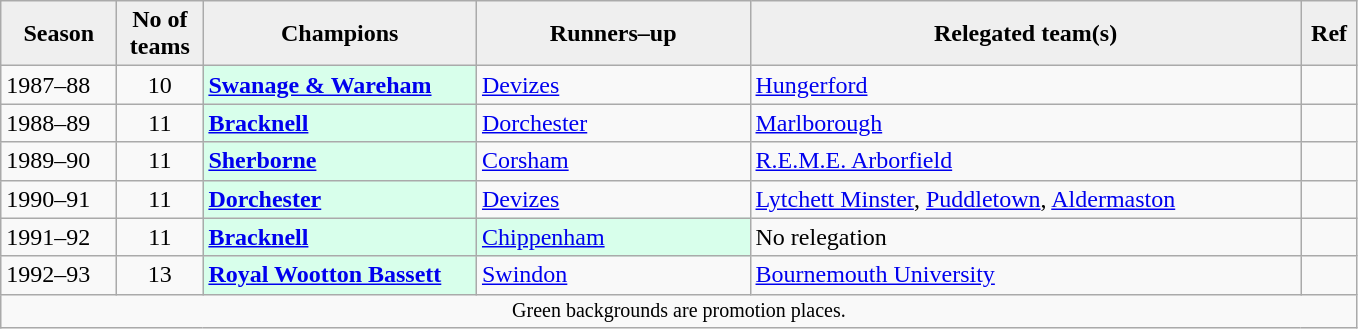<table class="wikitable" style="text-align: left;">
<tr>
<th style="background:#efefef; width:70px;">Season</th>
<th style="background:#efefef; width:50px;">No of teams</th>
<th style="background:#efefef; width:175px;">Champions</th>
<th style="background:#efefef; width:175px;">Runners–up</th>
<th style="background:#efefef; width:360px;">Relegated team(s)</th>
<th style="background:#efefef; width:30px;">Ref</th>
</tr>
<tr align="left">
<td>1987–88</td>
<td style="text-align: center;">10</td>
<td style="background:#d8ffeb;"><strong><a href='#'>Swanage & Wareham</a></strong></td>
<td><a href='#'>Devizes</a></td>
<td><a href='#'>Hungerford</a></td>
<td></td>
</tr>
<tr>
<td>1988–89</td>
<td style="text-align: center;">11</td>
<td style="background:#d8ffeb;"><strong><a href='#'>Bracknell</a></strong></td>
<td><a href='#'>Dorchester</a></td>
<td><a href='#'>Marlborough</a></td>
<td></td>
</tr>
<tr>
<td>1989–90</td>
<td style="text-align: center;">11</td>
<td style="background:#d8ffeb;"><strong><a href='#'>Sherborne</a></strong></td>
<td><a href='#'>Corsham</a></td>
<td><a href='#'>R.E.M.E. Arborfield</a></td>
<td></td>
</tr>
<tr>
<td>1990–91</td>
<td style="text-align: center;">11</td>
<td style="background:#d8ffeb;"><strong><a href='#'>Dorchester</a></strong></td>
<td><a href='#'>Devizes</a></td>
<td><a href='#'>Lytchett Minster</a>, <a href='#'>Puddletown</a>, <a href='#'>Aldermaston</a></td>
<td></td>
</tr>
<tr>
<td>1991–92</td>
<td style="text-align: center;">11</td>
<td style="background:#d8ffeb;"><strong><a href='#'>Bracknell</a></strong></td>
<td style="background:#d8ffeb;"><a href='#'>Chippenham</a></td>
<td>No relegation</td>
<td></td>
</tr>
<tr>
<td>1992–93</td>
<td style="text-align: center;">13</td>
<td style="background:#d8ffeb;"><strong><a href='#'>Royal Wootton Bassett</a></strong></td>
<td><a href='#'>Swindon</a></td>
<td><a href='#'>Bournemouth University</a></td>
<td></td>
</tr>
<tr>
<td colspan="6" style="border:0; font-size:smaller; text-align:center;">Green backgrounds are promotion places.</td>
</tr>
</table>
